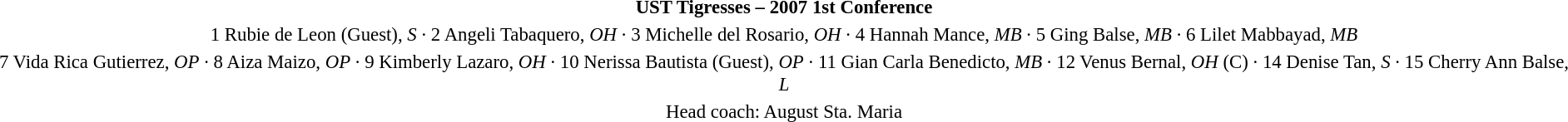<table class='toccolours mw-collapsible mw-collapsed' width=100% style=font-size:95%>
<tr>
<th style=>UST Tigresses – 2007 1st Conference</th>
</tr>
<tr align=center>
<td>1 Rubie de Leon (Guest), <em>S</em> ∙ 2 Angeli Tabaquero, <em>OH</em> ∙ 3 Michelle del Rosario, <em>OH</em> ∙ 4 Hannah Mance, <em>MB</em> ∙ 5 Ging Balse, <em>MB</em> ∙ 6 Lilet Mabbayad, <em>MB</em></td>
</tr>
<tr align=center>
<td>7 Vida Rica Gutierrez, <em>OP</em> ∙ 8 Aiza Maizo, <em>OP</em> ∙ 9 Kimberly Lazaro, <em>OH</em> ∙ 10 Nerissa Bautista (Guest), <em>OP</em> ∙ 11 Gian Carla Benedicto, <em>MB</em> ∙ 12 Venus Bernal, <em>OH</em> (C) ∙ 14 Denise Tan, <em>S</em> ∙ 15 Cherry Ann Balse, <em>L</em></td>
</tr>
<tr align=center>
<td>Head coach: August Sta. Maria</td>
</tr>
</table>
